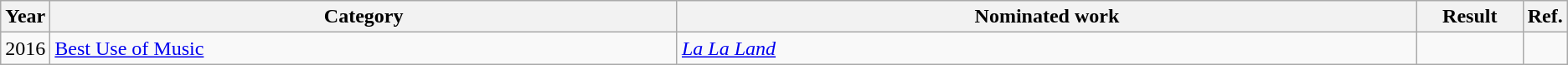<table class=wikitable>
<tr>
<th scope="col" style="width:1em;">Year</th>
<th scope="col" style="width:33em;">Category</th>
<th scope="col" style="width:39em;">Nominated work</th>
<th scope="col" style="width:5em;">Result</th>
<th scope="col" style="width:1em;">Ref.</th>
</tr>
<tr>
<td>2016</td>
<td><a href='#'>Best Use of Music</a></td>
<td><em><a href='#'>La La Land</a></em></td>
<td></td>
<td style="text-align:center;"></td>
</tr>
</table>
